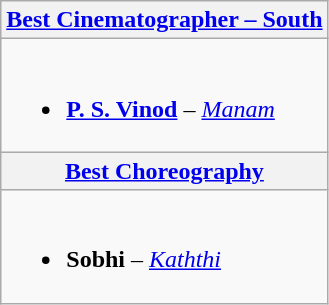<table class="wikitable">
<tr>
<th colspan=2><a href='#'>Best Cinematographer – South</a></th>
</tr>
<tr>
<td colspan=2><br><ul><li><strong><a href='#'>P. S. Vinod</a></strong> – <em><a href='#'>Manam</a></em></li></ul></td>
</tr>
<tr>
<th colspan=2><a href='#'>Best Choreography</a></th>
</tr>
<tr>
<td colspan=2><br><ul><li><strong>Sobhi</strong> – <em><a href='#'>Kaththi</a></em></li></ul></td>
</tr>
</table>
